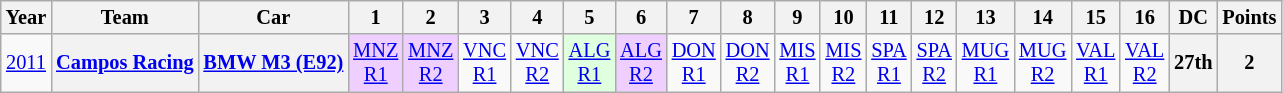<table class="wikitable" style="text-align:center; font-size:85%">
<tr>
<th>Year</th>
<th>Team</th>
<th>Car</th>
<th>1</th>
<th>2</th>
<th>3</th>
<th>4</th>
<th>5</th>
<th>6</th>
<th>7</th>
<th>8</th>
<th>9</th>
<th>10</th>
<th>11</th>
<th>12</th>
<th>13</th>
<th>14</th>
<th>15</th>
<th>16</th>
<th>DC</th>
<th>Points</th>
</tr>
<tr>
<td><a href='#'>2011</a></td>
<th nowrap><a href='#'>Campos Racing</a></th>
<th nowrap><a href='#'>BMW M3 (E92)</a></th>
<td style="background:#efcfff;"><a href='#'>MNZ<br>R1</a><br></td>
<td style="background:#efcfff;"><a href='#'>MNZ<br>R2</a><br></td>
<td><a href='#'>VNC<br>R1</a></td>
<td><a href='#'>VNC<br>R2</a></td>
<td style="background:#dfffdf;"><a href='#'>ALG<br>R1</a><br></td>
<td style="background:#efcfff;"><a href='#'>ALG<br>R2</a><br></td>
<td><a href='#'>DON<br>R1</a></td>
<td><a href='#'>DON<br>R2</a></td>
<td><a href='#'>MIS<br>R1</a></td>
<td><a href='#'>MIS<br>R2</a></td>
<td><a href='#'>SPA<br>R1</a></td>
<td><a href='#'>SPA<br>R2</a></td>
<td><a href='#'>MUG<br>R1</a></td>
<td><a href='#'>MUG<br>R2</a></td>
<td><a href='#'>VAL<br>R1</a></td>
<td><a href='#'>VAL<br>R2</a></td>
<th>27th</th>
<th>2</th>
</tr>
</table>
